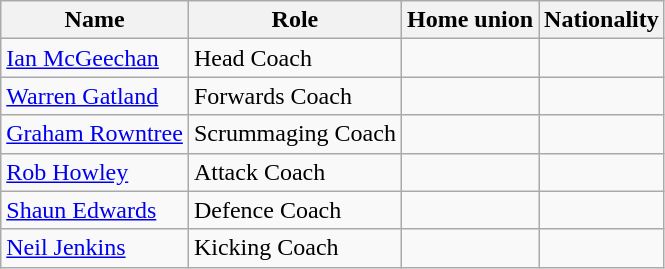<table class="wikitable" style="text-align:left">
<tr>
<th>Name</th>
<th>Role</th>
<th>Home union</th>
<th>Nationality</th>
</tr>
<tr>
<td><a href='#'>Ian McGeechan</a></td>
<td>Head Coach</td>
<td></td>
<td></td>
</tr>
<tr>
<td><a href='#'>Warren Gatland</a></td>
<td>Forwards Coach</td>
<td></td>
<td></td>
</tr>
<tr>
<td><a href='#'>Graham Rowntree</a></td>
<td>Scrummaging Coach</td>
<td></td>
<td></td>
</tr>
<tr>
<td><a href='#'>Rob Howley</a></td>
<td>Attack Coach</td>
<td></td>
<td></td>
</tr>
<tr>
<td><a href='#'>Shaun Edwards</a></td>
<td>Defence Coach</td>
<td></td>
<td></td>
</tr>
<tr>
<td><a href='#'>Neil Jenkins</a></td>
<td>Kicking Coach</td>
<td></td>
<td></td>
</tr>
</table>
